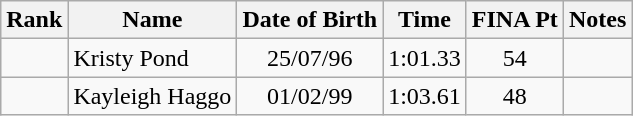<table class="wikitable sortable" style="text-align:center">
<tr>
<th>Rank</th>
<th>Name</th>
<th>Date of Birth</th>
<th>Time</th>
<th>FINA Pt</th>
<th>Notes</th>
</tr>
<tr>
<td></td>
<td align=left> Kristy Pond</td>
<td>25/07/96</td>
<td>1:01.33</td>
<td>54</td>
<td></td>
</tr>
<tr>
<td></td>
<td align=left> Kayleigh Haggo</td>
<td>01/02/99</td>
<td>1:03.61</td>
<td>48</td>
<td></td>
</tr>
</table>
